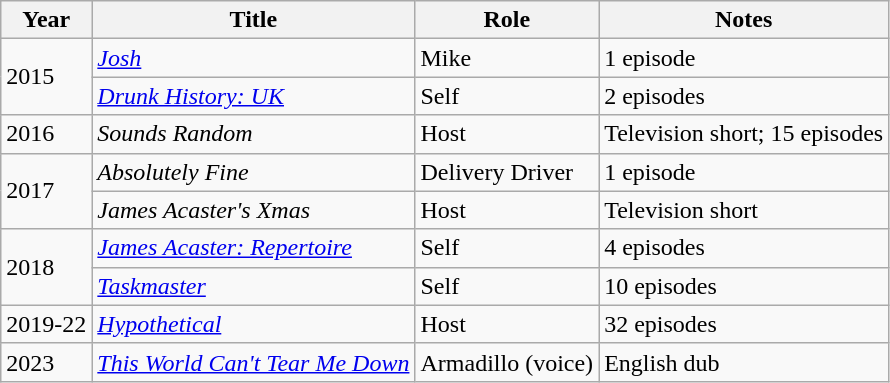<table class="wikitable">
<tr>
<th>Year</th>
<th>Title</th>
<th>Role</th>
<th>Notes</th>
</tr>
<tr>
<td rowspan="2">2015</td>
<td><em><a href='#'>Josh</a></em></td>
<td>Mike</td>
<td>1 episode</td>
</tr>
<tr>
<td><em><a href='#'>Drunk History: UK</a></em></td>
<td>Self</td>
<td>2 episodes</td>
</tr>
<tr>
<td>2016</td>
<td><em>Sounds Random</em></td>
<td>Host</td>
<td>Television short; 15 episodes</td>
</tr>
<tr>
<td rowspan="2">2017</td>
<td><em>Absolutely Fine</em></td>
<td>Delivery Driver</td>
<td>1 episode</td>
</tr>
<tr>
<td><em>James Acaster's Xmas</em></td>
<td>Host</td>
<td>Television short</td>
</tr>
<tr>
<td rowspan="2">2018</td>
<td><em><a href='#'>James Acaster: Repertoire</a></em></td>
<td>Self</td>
<td>4 episodes</td>
</tr>
<tr>
<td><em><a href='#'>Taskmaster</a></em></td>
<td>Self</td>
<td>10 episodes</td>
</tr>
<tr>
<td>2019-22</td>
<td><em><a href='#'>Hypothetical</a></em></td>
<td>Host</td>
<td>32 episodes</td>
</tr>
<tr>
<td>2023</td>
<td><em><a href='#'>This World Can't Tear Me Down</a></em></td>
<td>Armadillo (voice)</td>
<td>English dub</td>
</tr>
</table>
